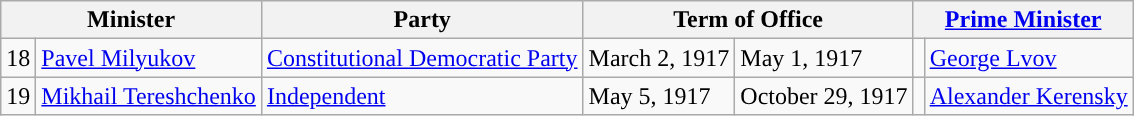<table class="wikitable">
<tr>
<th colspan="2">Minister</th>
<th>Party</th>
<th colspan="2">Term of Office</th>
<th colspan="2"><a href='#'>Prime Minister</a></th>
</tr>
<tr>
<td style="background: ">18</td>
<td><a href='#'>Pavel Milyukov</a></td>
<td><a href='#'>Constitutional Democratic Party</a></td>
<td>March 2, 1917</td>
<td>May 1, 1917</td>
<td rowspan="2" style="background: "></td>
<td rowspan="2"><a href='#'>George Lvov</a></td>
</tr>
<tr>
<td rowspan="2" style="background: ">19</td>
<td rowspan="2"><a href='#'>Mikhail Tereshchenko</a></td>
<td rowspan="2"><a href='#'>Independent</a></td>
<td rowspan="2">May 5, 1917</td>
<td rowspan="2">October 29, 1917</td>
</tr>
<tr>
<td style="background: "></td>
<td><a href='#'>Alexander Kerensky</a></td>
</tr>
</table>
